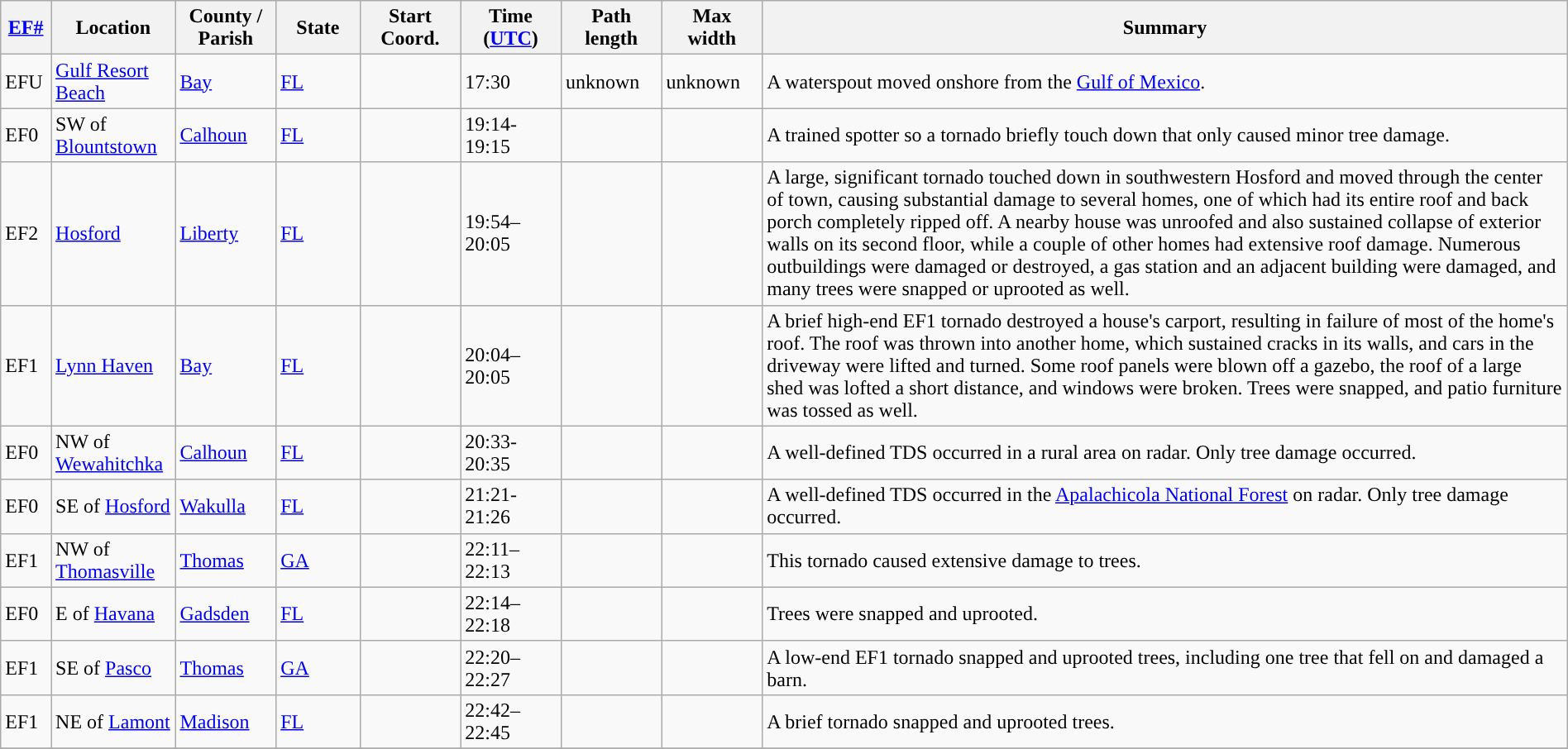<table class="wikitable sortable" style="width:100%;">
<tr>
<th scope="col" style="width:3%; text-align:center;"><a href='#'>EF#</a></th>
<th scope="col" style="width:7%; text-align:center;" class="unsortable">Location</th>
<th scope="col" style="width:6%; text-align:center;" class="unsortable">County / Parish</th>
<th scope="col" style="width:5%; text-align:center;">State</th>
<th scope="col" style="width:6%; text-align:center;">Start Coord.</th>
<th scope="col" style="width:6%; text-align:center;">Time (<a href='#'>UTC</a>)</th>
<th scope="col" style="width:6%; text-align:center;">Path length</th>
<th scope="col" style="width:6%; text-align:center;">Max width</th>
<th scope="col" class="unsortable" style="width:48%; text-align:center;">Summary</th>
</tr>
<tr>
<td>EFU</td>
<td><a href='#'>Gulf Resort Beach</a></td>
<td><a href='#'>Bay</a></td>
<td><a href='#'>FL</a></td>
<td></td>
<td>17:30</td>
<td>unknown</td>
<td>unknown</td>
<td>A waterspout moved onshore from the <a href='#'>Gulf of Mexico</a>.</td>
</tr>
<tr>
<td>EF0</td>
<td>SW of <a href='#'>Blountstown</a></td>
<td><a href='#'>Calhoun</a></td>
<td><a href='#'>FL</a></td>
<td></td>
<td>19:14-19:15</td>
<td></td>
<td></td>
<td>A trained spotter so a tornado briefly touch down that only caused minor tree damage.</td>
</tr>
<tr>
<td>EF2</td>
<td><a href='#'>Hosford</a></td>
<td><a href='#'>Liberty</a></td>
<td><a href='#'>FL</a></td>
<td></td>
<td>19:54–20:05</td>
<td></td>
<td></td>
<td>A large, significant tornado touched down in southwestern Hosford and moved through the center of town, causing substantial damage to several homes, one of which had its entire roof and back porch completely ripped off. A nearby house was unroofed and also sustained collapse of exterior walls on its second floor, while a couple of other homes had extensive roof damage. Numerous outbuildings were damaged or destroyed, a gas station and an adjacent building were damaged, and many trees were snapped or uprooted as well.</td>
</tr>
<tr>
<td>EF1</td>
<td><a href='#'>Lynn Haven</a></td>
<td><a href='#'>Bay</a></td>
<td><a href='#'>FL</a></td>
<td></td>
<td>20:04–20:05</td>
<td></td>
<td></td>
<td>A brief high-end EF1 tornado destroyed a house's carport, resulting in failure of most of the home's roof. The roof was thrown  into another home, which sustained cracks in its walls, and cars in the driveway were lifted and turned. Some roof panels were blown off a gazebo, the roof of a large shed was lofted a short distance, and windows were broken. Trees were snapped, and patio furniture was tossed as well.</td>
</tr>
<tr>
<td>EF0</td>
<td>NW of <a href='#'>Wewahitchka</a></td>
<td><a href='#'>Calhoun</a></td>
<td><a href='#'>FL</a></td>
<td></td>
<td>20:33-20:35</td>
<td></td>
<td></td>
<td>A well-defined TDS occurred in a rural area on radar. Only tree damage occurred.</td>
</tr>
<tr>
<td>EF0</td>
<td>SE of <a href='#'>Hosford</a></td>
<td><a href='#'>Wakulla</a></td>
<td><a href='#'>FL</a></td>
<td></td>
<td>21:21-21:26</td>
<td></td>
<td></td>
<td>A well-defined TDS occurred in the <a href='#'>Apalachicola National Forest</a> on radar. Only tree damage occurred.</td>
</tr>
<tr>
<td>EF1</td>
<td>NW of <a href='#'>Thomasville</a></td>
<td><a href='#'>Thomas</a></td>
<td><a href='#'>GA</a></td>
<td></td>
<td>22:11–22:13</td>
<td></td>
<td></td>
<td>This tornado caused extensive damage to trees.</td>
</tr>
<tr>
<td>EF0</td>
<td>E of <a href='#'>Havana</a></td>
<td><a href='#'>Gadsden</a></td>
<td><a href='#'>FL</a></td>
<td></td>
<td>22:14–22:18</td>
<td></td>
<td></td>
<td>Trees were snapped and uprooted.</td>
</tr>
<tr>
<td>EF1</td>
<td>SE of <a href='#'>Pasco</a></td>
<td><a href='#'>Thomas</a></td>
<td><a href='#'>GA</a></td>
<td></td>
<td>22:20–22:27</td>
<td></td>
<td></td>
<td>A low-end EF1 tornado snapped and uprooted trees, including one tree that fell on and damaged a barn.</td>
</tr>
<tr>
<td>EF1</td>
<td>NE of <a href='#'>Lamont</a></td>
<td><a href='#'>Madison</a></td>
<td><a href='#'>FL</a></td>
<td></td>
<td>22:42–22:45</td>
<td></td>
<td></td>
<td>A brief tornado snapped and uprooted trees.</td>
</tr>
<tr>
</tr>
</table>
